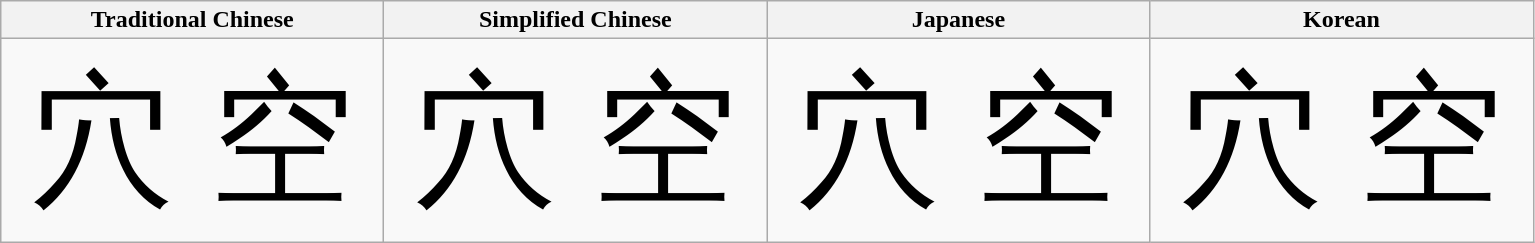<table class="wikitable">
<tr>
<th>Traditional Chinese</th>
<th>Simplified Chinese</th>
<th>Japanese</th>
<th>Korean</th>
</tr>
<tr style="font-size:6em;font-family:serif;line-height:100%;">
<td lang="zh-tw">穴 空</td>
<td lang="zh-cn">穴 空</td>
<td lang="ja">穴 空</td>
<td lang="ko">穴 空</td>
</tr>
</table>
